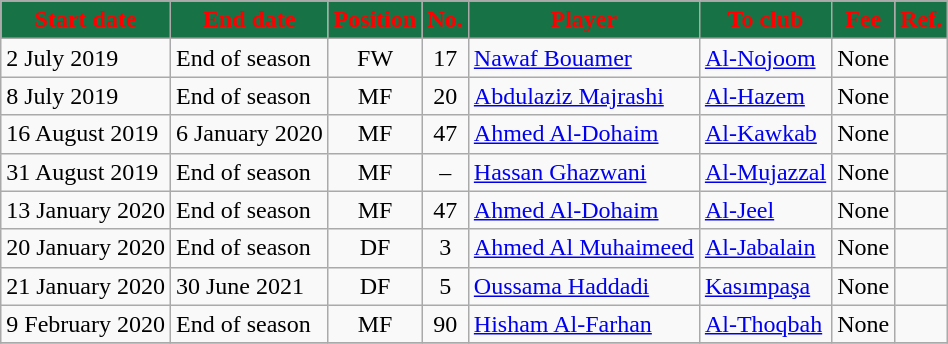<table class="wikitable sortable">
<tr>
<th style="background:#177245; color:red;"><strong>Start date</strong></th>
<th style="background:#177245; color:red;"><strong>End date</strong></th>
<th style="background:#177245; color:red;"><strong>Position</strong></th>
<th style="background:#177245; color:red;"><strong>No.</strong></th>
<th style="background:#177245; color:red;"><strong>Player</strong></th>
<th style="background:#177245; color:red;"><strong>To club</strong></th>
<th style="background:#177245; color:red;"><strong>Fee</strong></th>
<th style="background:#177245; color:red;"><strong>Ref.</strong></th>
</tr>
<tr>
<td>2 July 2019</td>
<td>End of season</td>
<td style="text-align:center;">FW</td>
<td style="text-align:center;">17</td>
<td style="text-align:left;"> <a href='#'>Nawaf Bouamer</a></td>
<td style="text-align:left;"> <a href='#'>Al-Nojoom</a></td>
<td>None</td>
<td></td>
</tr>
<tr>
<td>8 July 2019</td>
<td>End of season</td>
<td style="text-align:center;">MF</td>
<td style="text-align:center;">20</td>
<td style="text-align:left;"> <a href='#'>Abdulaziz Majrashi</a></td>
<td style="text-align:left;"> <a href='#'>Al-Hazem</a></td>
<td>None</td>
<td></td>
</tr>
<tr>
<td>16 August 2019</td>
<td>6 January 2020</td>
<td style="text-align:center;">MF</td>
<td style="text-align:center;">47</td>
<td style="text-align:left;"> <a href='#'>Ahmed Al-Dohaim</a></td>
<td style="text-align:left;"> <a href='#'>Al-Kawkab</a></td>
<td>None</td>
<td></td>
</tr>
<tr>
<td>31 August 2019</td>
<td>End of season</td>
<td style="text-align:center;">MF</td>
<td style="text-align:center;">–</td>
<td style="text-align:left;"> <a href='#'>Hassan Ghazwani</a></td>
<td style="text-align:left;"> <a href='#'>Al-Mujazzal</a></td>
<td>None</td>
<td></td>
</tr>
<tr>
<td>13 January 2020</td>
<td>End of season</td>
<td style="text-align:center;">MF</td>
<td style="text-align:center;">47</td>
<td style="text-align:left;"> <a href='#'>Ahmed Al-Dohaim</a></td>
<td style="text-align:left;"> <a href='#'>Al-Jeel</a></td>
<td>None</td>
<td></td>
</tr>
<tr>
<td>20 January 2020</td>
<td>End of season</td>
<td style="text-align:center;">DF</td>
<td style="text-align:center;">3</td>
<td style="text-align:left;"> <a href='#'>Ahmed Al Muhaimeed</a></td>
<td style="text-align:left;"> <a href='#'>Al-Jabalain</a></td>
<td>None</td>
<td></td>
</tr>
<tr>
<td>21 January 2020</td>
<td>30 June 2021</td>
<td style="text-align:center;">DF</td>
<td style="text-align:center;">5</td>
<td style="text-align:left;"> <a href='#'>Oussama Haddadi</a></td>
<td style="text-align:left;"> <a href='#'>Kasımpaşa</a></td>
<td>None</td>
<td></td>
</tr>
<tr>
<td>9 February 2020</td>
<td>End of season</td>
<td style="text-align:center;">MF</td>
<td style="text-align:center;">90</td>
<td style="text-align:left;"> <a href='#'>Hisham Al-Farhan</a></td>
<td style="text-align:left;"> <a href='#'>Al-Thoqbah</a></td>
<td>None</td>
<td></td>
</tr>
<tr>
</tr>
</table>
